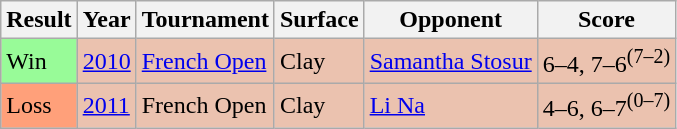<table class="sortable wikitable">
<tr>
<th>Result</th>
<th>Year</th>
<th>Tournament</th>
<th>Surface</th>
<th>Opponent</th>
<th class="unsortable">Score</th>
</tr>
<tr bgcolor=EBC2AF>
<td style="background:#98fb98;">Win</td>
<td><a href='#'>2010</a></td>
<td><a href='#'>French Open</a></td>
<td>Clay</td>
<td> <a href='#'>Samantha Stosur</a></td>
<td>6–4, 7–6<sup>(7–2)</sup></td>
</tr>
<tr bgcolor=EBC2AF>
<td style="background:#ffa07a;">Loss</td>
<td><a href='#'>2011</a></td>
<td>French Open</td>
<td>Clay</td>
<td> <a href='#'>Li Na</a></td>
<td>4–6, 6–7<sup>(0–7)</sup></td>
</tr>
</table>
